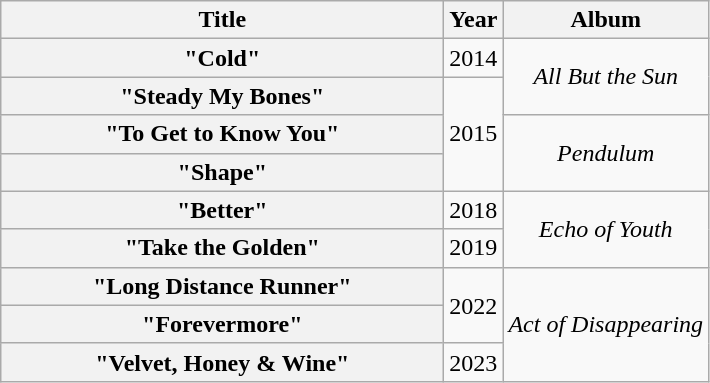<table class="wikitable plainrowheaders" style="text-align:center;">
<tr>
<th style="width:18em;">Title</th>
<th>Year</th>
<th>Album</th>
</tr>
<tr>
<th scope="row">"Cold"</th>
<td>2014</td>
<td rowspan="2"><em>All But the Sun</em></td>
</tr>
<tr>
<th scope="row">"Steady My Bones"</th>
<td rowspan="3">2015</td>
</tr>
<tr>
<th scope="row">"To Get to Know You"</th>
<td rowspan="2"><em>Pendulum</em></td>
</tr>
<tr>
<th scope="row">"Shape"</th>
</tr>
<tr>
<th scope="row">"Better"</th>
<td>2018</td>
<td rowspan="2"><em>Echo of Youth</em></td>
</tr>
<tr>
<th scope="row">"Take the Golden"</th>
<td>2019</td>
</tr>
<tr>
<th scope="row">"Long Distance Runner"</th>
<td rowspan="2">2022</td>
<td rowspan="3"><em>Act of Disappearing</em></td>
</tr>
<tr>
<th scope="row">"Forevermore"</th>
</tr>
<tr>
<th scope="row">"Velvet, Honey & Wine"</th>
<td>2023</td>
</tr>
</table>
